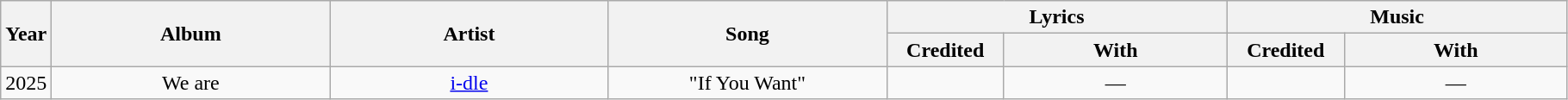<table class="wikitable" style="text-align:center">
<tr>
<th rowspan="2" style="width:2em">Year</th>
<th rowspan="2" style="width:13em">Album</th>
<th rowspan="2" style="width:13em">Artist</th>
<th rowspan="2" style="width:13em">Song</th>
<th colspan="2" style="width:16em">Lyrics</th>
<th colspan="2" style="width:16em">Music</th>
</tr>
<tr>
<th style="width:4em">Credited</th>
<th style="width:8em">With</th>
<th style="width:4em">Credited</th>
<th style="width:8em">With</th>
</tr>
<tr>
<td>2025</td>
<td>We are</td>
<td><a href='#'>i-dle</a></td>
<td>"If You Want"</td>
<td></td>
<td>—</td>
<td></td>
<td>—</td>
</tr>
</table>
